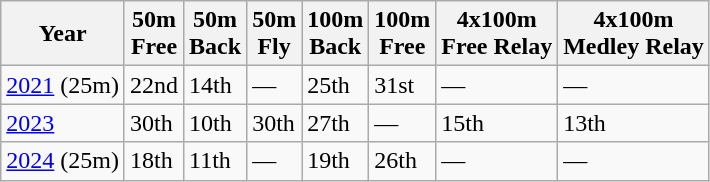<table class="wikitable">
<tr>
<th>Year</th>
<th>50m<br>Free</th>
<th>50m<br>Back</th>
<th>50m<br>Fly</th>
<th>100m<br>Back</th>
<th>100m<br>Free</th>
<th>4x100m<br>Free Relay</th>
<th>4x100m<br>Medley Relay</th>
</tr>
<tr>
<td><a href='#'>2021</a> (25m)</td>
<td>22nd</td>
<td>14th</td>
<td>—</td>
<td>25th</td>
<td>31st</td>
<td>—</td>
<td>—</td>
</tr>
<tr>
<td><a href='#'>2023</a></td>
<td>30th</td>
<td>10th</td>
<td>30th</td>
<td>27th</td>
<td>—</td>
<td>15th</td>
<td>13th</td>
</tr>
<tr>
<td><a href='#'>2024</a> (25m)</td>
<td>18th</td>
<td>11th</td>
<td>—</td>
<td>19th</td>
<td>26th</td>
<td>—</td>
<td>—</td>
</tr>
</table>
